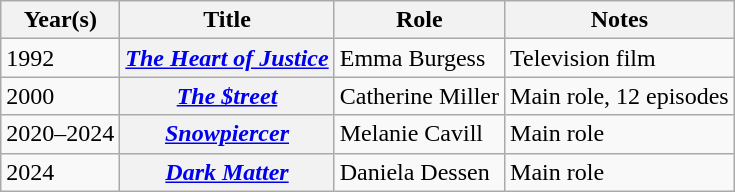<table class="wikitable plainrowheaders sortable">
<tr>
<th>Year(s)</th>
<th>Title</th>
<th>Role</th>
<th class="unsortable">Notes</th>
</tr>
<tr>
<td>1992</td>
<th scope="row"><em><a href='#'>The Heart of Justice</a></em></th>
<td>Emma Burgess</td>
<td>Television film</td>
</tr>
<tr>
<td>2000</td>
<th scope="row"><em><a href='#'>The $treet</a></em></th>
<td>Catherine Miller</td>
<td>Main role, 12 episodes</td>
</tr>
<tr>
<td>2020–2024</td>
<th scope="row"><em><a href='#'>Snowpiercer</a></em></th>
<td>Melanie Cavill</td>
<td>Main role</td>
</tr>
<tr>
<td>2024</td>
<th scope="row"><em><a href='#'>Dark Matter</a></em></th>
<td>Daniela Dessen</td>
<td>Main role</td>
</tr>
</table>
